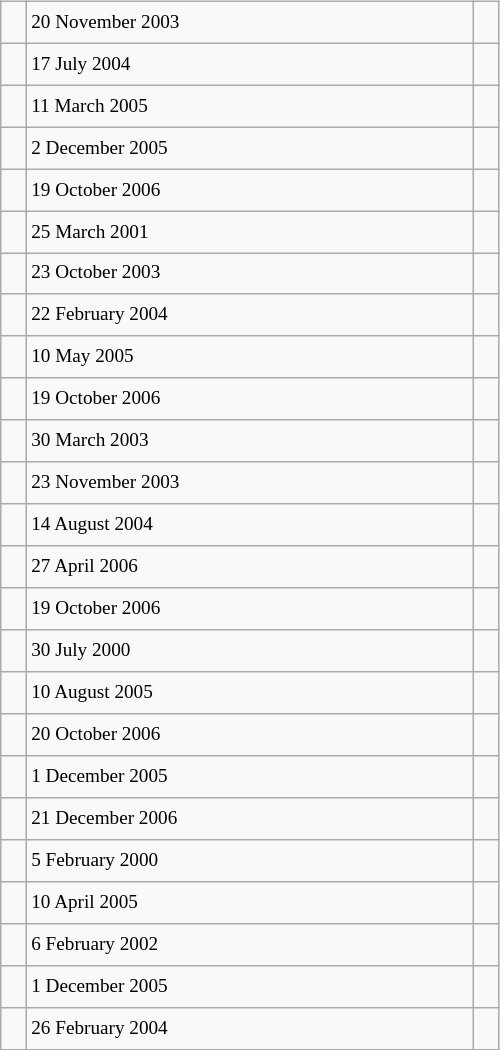<table class="wikitable" style="font-size: 80%; float: left; width: 26em; margin-right: 1em; height: 700px">
<tr>
<td></td>
<td>20 November 2003</td>
<td></td>
</tr>
<tr>
<td></td>
<td>17 July 2004</td>
<td></td>
</tr>
<tr>
<td></td>
<td>11 March 2005</td>
<td></td>
</tr>
<tr>
<td></td>
<td>2 December 2005</td>
<td></td>
</tr>
<tr>
<td></td>
<td>19 October 2006</td>
<td></td>
</tr>
<tr>
<td></td>
<td>25 March 2001</td>
<td></td>
</tr>
<tr>
<td></td>
<td>23 October 2003</td>
<td></td>
</tr>
<tr>
<td></td>
<td>22 February 2004</td>
<td></td>
</tr>
<tr>
<td></td>
<td>10 May 2005</td>
<td></td>
</tr>
<tr>
<td></td>
<td>19 October 2006</td>
<td></td>
</tr>
<tr>
<td></td>
<td>30 March 2003</td>
<td></td>
</tr>
<tr>
<td></td>
<td>23 November 2003</td>
<td></td>
</tr>
<tr>
<td></td>
<td>14 August 2004</td>
<td></td>
</tr>
<tr>
<td></td>
<td>27 April 2006</td>
<td></td>
</tr>
<tr>
<td></td>
<td>19 October 2006</td>
<td></td>
</tr>
<tr>
<td></td>
<td>30 July 2000</td>
<td></td>
</tr>
<tr>
<td></td>
<td>10 August 2005</td>
<td></td>
</tr>
<tr>
<td></td>
<td>20 October 2006</td>
<td></td>
</tr>
<tr>
<td></td>
<td>1 December 2005</td>
<td></td>
</tr>
<tr>
<td></td>
<td>21 December 2006</td>
<td></td>
</tr>
<tr>
<td></td>
<td>5 February 2000</td>
<td></td>
</tr>
<tr>
<td></td>
<td>10 April 2005</td>
<td></td>
</tr>
<tr>
<td></td>
<td>6 February 2002</td>
<td></td>
</tr>
<tr>
<td></td>
<td>1 December 2005</td>
<td></td>
</tr>
<tr>
<td></td>
<td>26 February 2004</td>
<td></td>
</tr>
</table>
